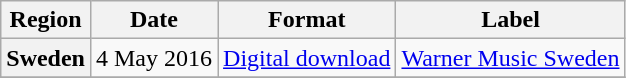<table class="wikitable plainrowheaders">
<tr>
<th scope="col">Region</th>
<th scope="col">Date</th>
<th scope="col">Format</th>
<th scope="col">Label</th>
</tr>
<tr>
<th scope="row">Sweden</th>
<td>4 May 2016</td>
<td><a href='#'>Digital download</a></td>
<td><a href='#'>Warner Music Sweden</a></td>
</tr>
<tr>
</tr>
</table>
